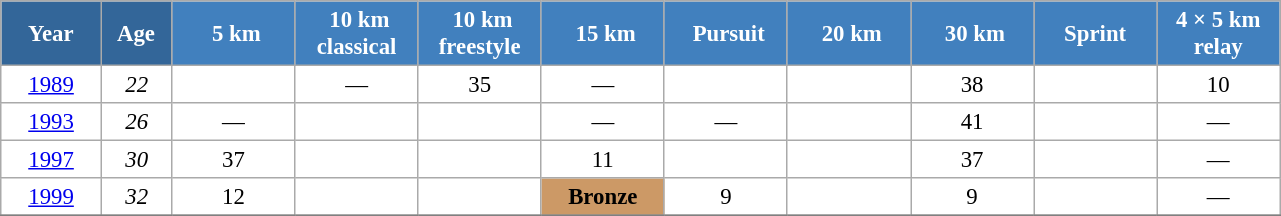<table class="wikitable" style="font-size:95%; text-align:center; border:grey solid 1px; border-collapse:collapse; background:#ffffff;">
<tr>
<th style="background-color:#369; color:white; width:60px;"> Year </th>
<th style="background-color:#369; color:white; width:40px;"> Age </th>
<th style="background-color:#4180be; color:white; width:75px;"> 5 km</th>
<th style="background-color:#4180be; color:white; width:75px;"> 10 km<br> classical </th>
<th style="background-color:#4180be; color:white; width:75px;"> 10 km<br> freestyle </th>
<th style="background-color:#4180be; color:white; width:75px;"> 15 km</th>
<th style="background-color:#4180be; color:white; width:75px;"> Pursuit</th>
<th style="background-color:#4180be; color:white; width:75px;"> 20 km</th>
<th style="background-color:#4180be; color:white; width:75px;"> 30 km</th>
<th style="background-color:#4180be; color:white; width:75px;"> Sprint </th>
<th style="background-color:#4180be; color:white; width:75px;"> 4 × 5 km <br> relay </th>
</tr>
<tr>
<td><a href='#'>1989</a></td>
<td><em>22</em></td>
<td></td>
<td>—</td>
<td>35</td>
<td>—</td>
<td></td>
<td></td>
<td>38</td>
<td></td>
<td>10</td>
</tr>
<tr>
<td><a href='#'>1993</a></td>
<td><em>26</em></td>
<td>—</td>
<td></td>
<td></td>
<td>—</td>
<td>—</td>
<td></td>
<td>41</td>
<td></td>
<td>—</td>
</tr>
<tr>
<td><a href='#'>1997</a></td>
<td><em>30</em></td>
<td>37</td>
<td></td>
<td></td>
<td>11</td>
<td></td>
<td></td>
<td>37</td>
<td></td>
<td>—</td>
</tr>
<tr>
<td><a href='#'>1999</a></td>
<td><em>32</em></td>
<td>12</td>
<td></td>
<td></td>
<td bgcolor="cc9966"><strong>Bronze</strong></td>
<td>9</td>
<td></td>
<td>9</td>
<td></td>
<td>—</td>
</tr>
<tr>
</tr>
</table>
